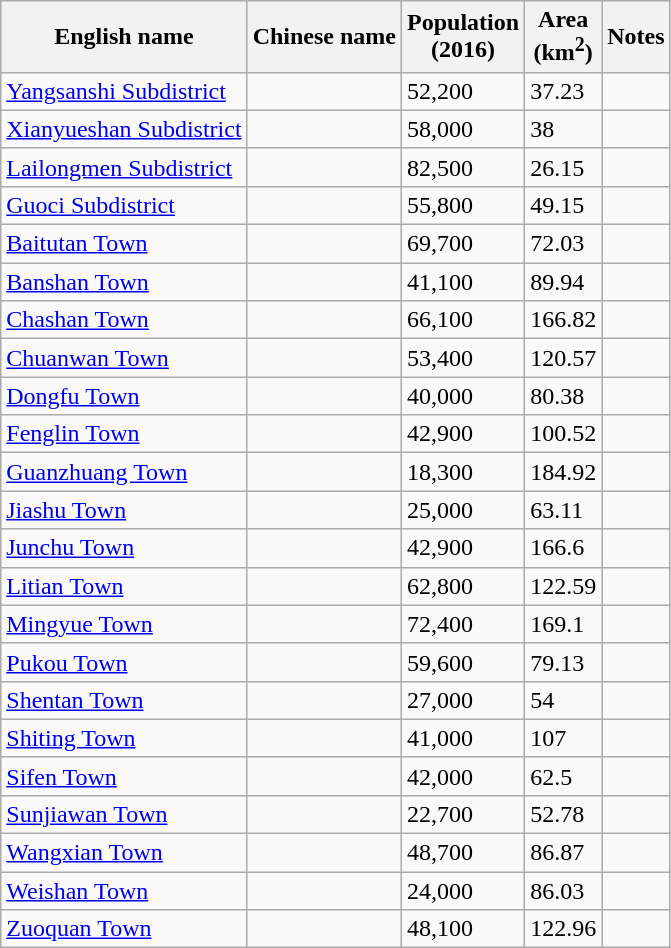<table class="wikitable">
<tr>
<th>English name</th>
<th>Chinese name</th>
<th>Population<br>(2016)</th>
<th>Area<br>(km<sup>2</sup>)</th>
<th>Notes</th>
</tr>
<tr>
<td><a href='#'>Yangsanshi Subdistrict</a></td>
<td></td>
<td>52,200</td>
<td>37.23</td>
<td></td>
</tr>
<tr>
<td><a href='#'>Xianyueshan Subdistrict</a></td>
<td></td>
<td>58,000</td>
<td>38</td>
<td></td>
</tr>
<tr>
<td><a href='#'>Lailongmen Subdistrict</a></td>
<td></td>
<td>82,500</td>
<td>26.15</td>
<td></td>
</tr>
<tr>
<td><a href='#'>Guoci Subdistrict</a></td>
<td></td>
<td>55,800</td>
<td>49.15</td>
<td></td>
</tr>
<tr>
<td><a href='#'>Baitutan Town</a></td>
<td></td>
<td>69,700</td>
<td>72.03</td>
<td></td>
</tr>
<tr>
<td><a href='#'>Banshan Town</a></td>
<td></td>
<td>41,100</td>
<td>89.94</td>
<td></td>
</tr>
<tr>
<td><a href='#'>Chashan Town</a></td>
<td></td>
<td>66,100</td>
<td>166.82</td>
<td></td>
</tr>
<tr>
<td><a href='#'>Chuanwan Town</a></td>
<td></td>
<td>53,400</td>
<td>120.57</td>
<td></td>
</tr>
<tr>
<td><a href='#'>Dongfu Town</a></td>
<td></td>
<td>40,000</td>
<td>80.38</td>
<td></td>
</tr>
<tr>
<td><a href='#'>Fenglin Town</a></td>
<td></td>
<td>42,900</td>
<td>100.52</td>
<td></td>
</tr>
<tr>
<td><a href='#'>Guanzhuang Town</a></td>
<td></td>
<td>18,300</td>
<td>184.92</td>
<td></td>
</tr>
<tr>
<td><a href='#'>Jiashu Town</a></td>
<td></td>
<td>25,000</td>
<td>63.11</td>
<td></td>
</tr>
<tr>
<td><a href='#'>Junchu Town</a></td>
<td></td>
<td>42,900</td>
<td>166.6</td>
<td></td>
</tr>
<tr>
<td><a href='#'>Litian Town</a></td>
<td></td>
<td>62,800</td>
<td>122.59</td>
<td></td>
</tr>
<tr>
<td><a href='#'>Mingyue Town</a></td>
<td></td>
<td>72,400</td>
<td>169.1</td>
<td></td>
</tr>
<tr>
<td><a href='#'>Pukou Town</a></td>
<td></td>
<td>59,600</td>
<td>79.13</td>
<td></td>
</tr>
<tr>
<td><a href='#'>Shentan Town</a></td>
<td></td>
<td>27,000</td>
<td>54</td>
<td></td>
</tr>
<tr>
<td><a href='#'>Shiting Town</a></td>
<td></td>
<td>41,000</td>
<td>107</td>
<td></td>
</tr>
<tr>
<td><a href='#'>Sifen Town</a></td>
<td></td>
<td>42,000</td>
<td>62.5</td>
<td></td>
</tr>
<tr>
<td><a href='#'>Sunjiawan Town</a></td>
<td></td>
<td>22,700</td>
<td>52.78</td>
<td></td>
</tr>
<tr>
<td><a href='#'>Wangxian Town</a></td>
<td></td>
<td>48,700</td>
<td>86.87</td>
<td></td>
</tr>
<tr>
<td><a href='#'>Weishan Town</a></td>
<td></td>
<td>24,000</td>
<td>86.03</td>
<td></td>
</tr>
<tr>
<td><a href='#'>Zuoquan Town</a></td>
<td></td>
<td>48,100</td>
<td>122.96</td>
<td></td>
</tr>
</table>
